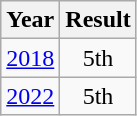<table class="wikitable" style="text-align:center">
<tr>
<th>Year</th>
<th>Result</th>
</tr>
<tr>
<td><a href='#'>2018</a></td>
<td>5th</td>
</tr>
<tr>
<td><a href='#'>2022</a></td>
<td>5th</td>
</tr>
</table>
